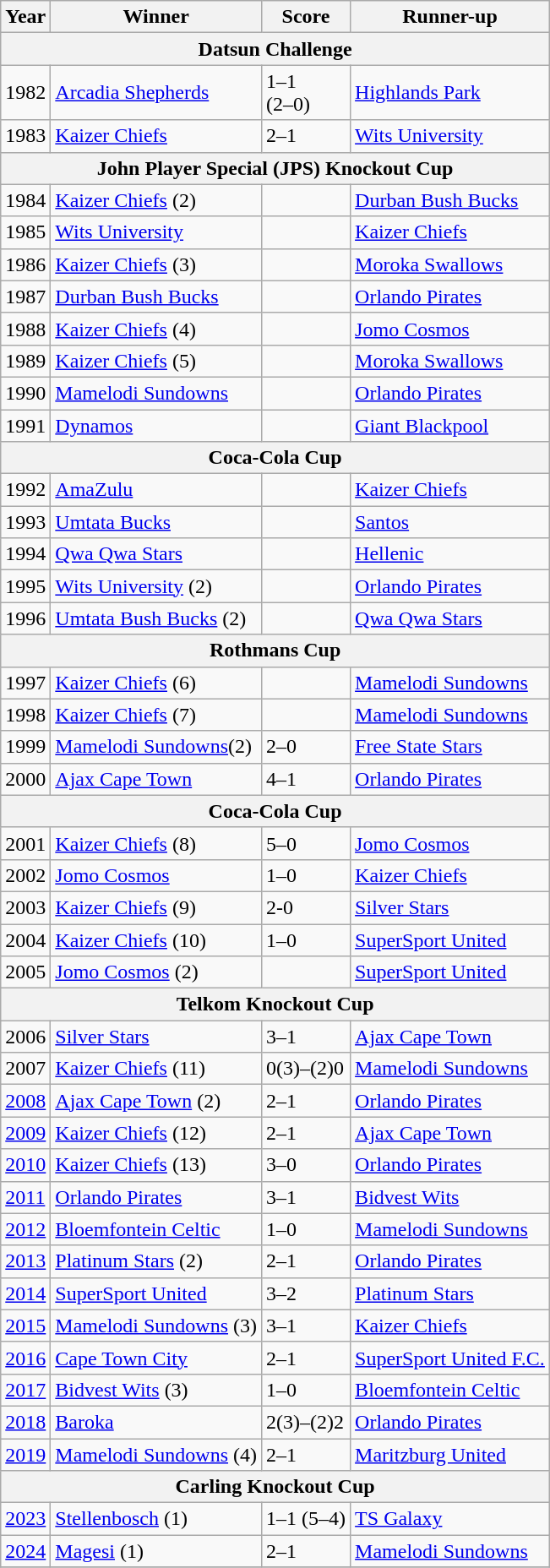<table class="wikitable">
<tr>
<th>Year</th>
<th>Winner</th>
<th>Score</th>
<th>Runner-up</th>
</tr>
<tr>
<th colspan="4">Datsun Challenge</th>
</tr>
<tr>
<td>1982</td>
<td><a href='#'>Arcadia Shepherds</a></td>
<td>1–1<br>(2–0)</td>
<td><a href='#'>Highlands Park</a></td>
</tr>
<tr>
<td>1983</td>
<td><a href='#'>Kaizer Chiefs</a></td>
<td>2–1</td>
<td><a href='#'>Wits University</a></td>
</tr>
<tr>
<th colspan="4">John Player Special (JPS) Knockout Cup</th>
</tr>
<tr>
<td>1984</td>
<td><a href='#'>Kaizer Chiefs</a> (2)</td>
<td></td>
<td><a href='#'>Durban Bush Bucks</a></td>
</tr>
<tr>
<td>1985</td>
<td><a href='#'>Wits University</a></td>
<td></td>
<td><a href='#'>Kaizer Chiefs</a></td>
</tr>
<tr>
<td>1986</td>
<td><a href='#'>Kaizer Chiefs</a> (3)</td>
<td></td>
<td><a href='#'>Moroka Swallows</a></td>
</tr>
<tr>
<td>1987</td>
<td><a href='#'>Durban Bush Bucks</a></td>
<td></td>
<td><a href='#'>Orlando Pirates</a></td>
</tr>
<tr>
<td>1988</td>
<td><a href='#'>Kaizer Chiefs</a> (4)</td>
<td></td>
<td><a href='#'>Jomo Cosmos</a></td>
</tr>
<tr>
<td>1989</td>
<td><a href='#'>Kaizer Chiefs</a> (5)</td>
<td></td>
<td><a href='#'>Moroka Swallows</a></td>
</tr>
<tr>
<td>1990</td>
<td><a href='#'>Mamelodi Sundowns</a></td>
<td></td>
<td><a href='#'>Orlando Pirates</a></td>
</tr>
<tr>
<td>1991</td>
<td><a href='#'>Dynamos</a></td>
<td></td>
<td><a href='#'>Giant Blackpool</a></td>
</tr>
<tr>
<th colspan="4">Coca-Cola Cup</th>
</tr>
<tr>
<td>1992</td>
<td><a href='#'>AmaZulu</a></td>
<td></td>
<td><a href='#'>Kaizer Chiefs</a></td>
</tr>
<tr>
<td>1993</td>
<td><a href='#'>Umtata Bucks</a></td>
<td></td>
<td><a href='#'>Santos</a></td>
</tr>
<tr>
<td>1994</td>
<td><a href='#'>Qwa Qwa Stars</a></td>
<td></td>
<td><a href='#'>Hellenic</a></td>
</tr>
<tr>
<td>1995</td>
<td><a href='#'>Wits University</a> (2)</td>
<td></td>
<td><a href='#'>Orlando Pirates</a></td>
</tr>
<tr>
<td>1996</td>
<td><a href='#'>Umtata Bush Bucks</a> (2)</td>
<td></td>
<td><a href='#'>Qwa Qwa Stars</a></td>
</tr>
<tr>
<th colspan="4">Rothmans Cup</th>
</tr>
<tr>
<td>1997</td>
<td><a href='#'>Kaizer Chiefs</a> (6)</td>
<td></td>
<td><a href='#'>Mamelodi Sundowns</a></td>
</tr>
<tr>
<td>1998</td>
<td><a href='#'>Kaizer Chiefs</a> (7)</td>
<td></td>
<td><a href='#'>Mamelodi Sundowns</a></td>
</tr>
<tr>
<td>1999</td>
<td><a href='#'>Mamelodi Sundowns</a>(2)</td>
<td>2–0</td>
<td><a href='#'>Free State Stars</a></td>
</tr>
<tr>
<td>2000</td>
<td><a href='#'>Ajax Cape Town</a></td>
<td>4–1</td>
<td><a href='#'>Orlando Pirates</a></td>
</tr>
<tr>
<th colspan="4">Coca-Cola Cup</th>
</tr>
<tr>
<td>2001</td>
<td><a href='#'>Kaizer Chiefs</a> (8)</td>
<td>5–0</td>
<td><a href='#'>Jomo Cosmos</a></td>
</tr>
<tr>
<td>2002</td>
<td><a href='#'>Jomo Cosmos</a></td>
<td>1–0</td>
<td><a href='#'>Kaizer Chiefs</a></td>
</tr>
<tr>
<td>2003</td>
<td><a href='#'>Kaizer Chiefs</a> (9)</td>
<td>2-0</td>
<td><a href='#'>Silver Stars</a></td>
</tr>
<tr>
<td>2004</td>
<td><a href='#'>Kaizer Chiefs</a> (10)</td>
<td>1–0</td>
<td><a href='#'>SuperSport United</a></td>
</tr>
<tr>
<td>2005</td>
<td><a href='#'>Jomo Cosmos</a> (2)</td>
<td></td>
<td><a href='#'>SuperSport United</a></td>
</tr>
<tr>
<th colspan="4">Telkom Knockout Cup</th>
</tr>
<tr>
<td>2006</td>
<td><a href='#'>Silver Stars</a></td>
<td>3–1</td>
<td><a href='#'>Ajax Cape Town</a></td>
</tr>
<tr>
<td>2007</td>
<td><a href='#'>Kaizer Chiefs</a> (11)</td>
<td>0(3)–(2)0</td>
<td><a href='#'>Mamelodi Sundowns</a></td>
</tr>
<tr>
<td><a href='#'>2008</a></td>
<td><a href='#'>Ajax Cape Town</a> (2)</td>
<td>2–1</td>
<td><a href='#'>Orlando Pirates</a></td>
</tr>
<tr>
<td><a href='#'>2009</a></td>
<td><a href='#'>Kaizer Chiefs</a> (12)</td>
<td>2–1</td>
<td><a href='#'>Ajax Cape Town</a></td>
</tr>
<tr>
<td><a href='#'>2010</a></td>
<td><a href='#'>Kaizer Chiefs</a> (13)</td>
<td>3–0</td>
<td><a href='#'>Orlando Pirates</a></td>
</tr>
<tr>
<td><a href='#'>2011</a></td>
<td><a href='#'>Orlando Pirates</a></td>
<td>3–1</td>
<td><a href='#'>Bidvest Wits</a></td>
</tr>
<tr>
<td><a href='#'>2012</a></td>
<td><a href='#'>Bloemfontein Celtic</a></td>
<td>1–0</td>
<td><a href='#'>Mamelodi Sundowns</a></td>
</tr>
<tr>
<td><a href='#'>2013</a></td>
<td><a href='#'>Platinum Stars</a> (2)</td>
<td>2–1</td>
<td><a href='#'>Orlando Pirates</a></td>
</tr>
<tr>
<td><a href='#'>2014</a></td>
<td><a href='#'>SuperSport United</a></td>
<td>3–2</td>
<td><a href='#'>Platinum Stars</a></td>
</tr>
<tr>
<td><a href='#'>2015</a></td>
<td><a href='#'>Mamelodi Sundowns</a> (3)</td>
<td>3–1</td>
<td><a href='#'>Kaizer Chiefs</a></td>
</tr>
<tr>
<td><a href='#'>2016</a></td>
<td><a href='#'>Cape Town City</a></td>
<td>2–1</td>
<td><a href='#'>SuperSport United F.C.</a></td>
</tr>
<tr>
<td><a href='#'>2017</a></td>
<td><a href='#'>Bidvest Wits</a> (3)</td>
<td>1–0</td>
<td><a href='#'>Bloemfontein Celtic</a></td>
</tr>
<tr>
<td><a href='#'>2018</a></td>
<td><a href='#'>Baroka</a></td>
<td>2(3)–(2)2</td>
<td><a href='#'>Orlando Pirates</a></td>
</tr>
<tr>
<td><a href='#'>2019</a></td>
<td><a href='#'>Mamelodi Sundowns</a> (4)</td>
<td>2–1</td>
<td><a href='#'>Maritzburg United</a></td>
</tr>
<tr>
<th colspan="4">Carling Knockout Cup</th>
</tr>
<tr>
<td><a href='#'>2023</a></td>
<td><a href='#'>Stellenbosch</a> (1)</td>
<td>1–1 (5–4)</td>
<td><a href='#'>TS Galaxy</a></td>
</tr>
<tr>
<td><a href='#'>2024</a></td>
<td><a href='#'>Magesi</a> (1)</td>
<td>2–1</td>
<td><a href='#'>Mamelodi Sundowns</a></td>
</tr>
<tr>
</tr>
</table>
